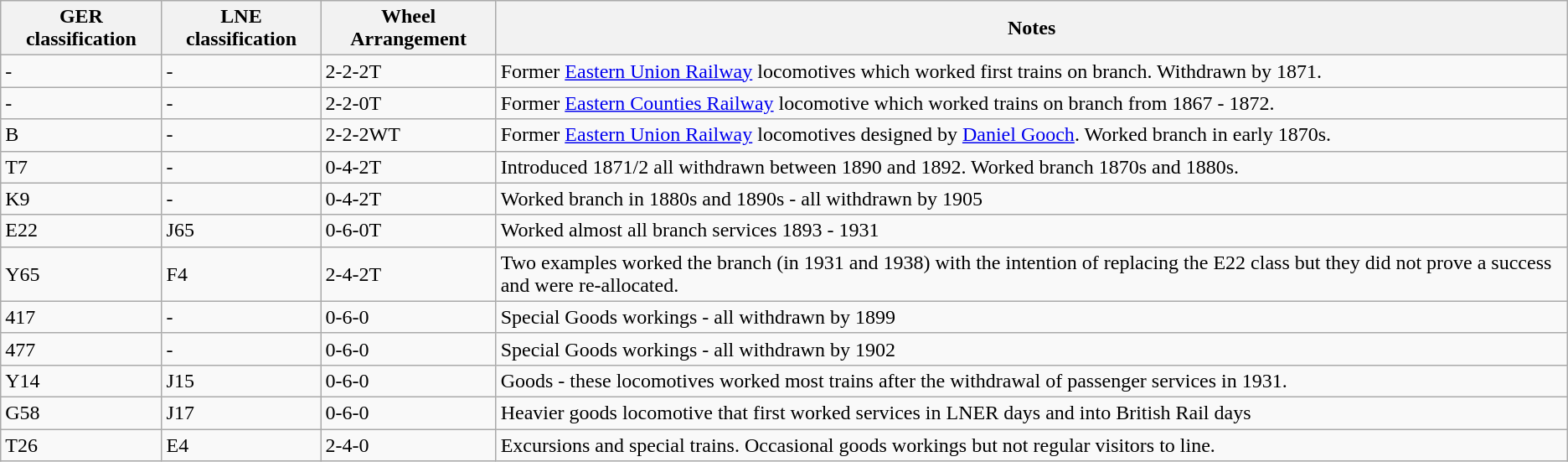<table class="wikitable">
<tr>
<th>GER classification</th>
<th>LNE classification</th>
<th>Wheel Arrangement</th>
<th>Notes</th>
</tr>
<tr>
<td>-</td>
<td>-</td>
<td>2-2-2T</td>
<td>Former <a href='#'>Eastern Union Railway</a> locomotives which worked first trains on branch. Withdrawn by 1871.</td>
</tr>
<tr>
<td>-</td>
<td>-</td>
<td>2-2-0T</td>
<td>Former <a href='#'>Eastern Counties Railway</a> locomotive which worked trains on branch from 1867 - 1872.</td>
</tr>
<tr>
<td>B</td>
<td>-</td>
<td>2-2-2WT</td>
<td>Former <a href='#'>Eastern Union Railway</a> locomotives designed by <a href='#'>Daniel Gooch</a>. Worked branch in early 1870s.</td>
</tr>
<tr>
<td>T7</td>
<td>-</td>
<td>0-4-2T</td>
<td>Introduced 1871/2 all withdrawn between 1890 and 1892. Worked branch 1870s and 1880s.</td>
</tr>
<tr>
<td>K9</td>
<td>-</td>
<td>0-4-2T</td>
<td>Worked branch in 1880s and 1890s - all withdrawn by 1905</td>
</tr>
<tr>
<td>E22</td>
<td>J65</td>
<td>0-6-0T</td>
<td>Worked almost all branch services 1893 - 1931</td>
</tr>
<tr>
<td>Y65</td>
<td>F4</td>
<td>2-4-2T</td>
<td>Two examples worked the branch (in 1931 and 1938) with the intention of replacing the E22 class but they did not prove a success and were re-allocated.</td>
</tr>
<tr>
<td>417</td>
<td>-</td>
<td>0-6-0</td>
<td>Special Goods workings - all withdrawn by 1899</td>
</tr>
<tr>
<td>477</td>
<td>-</td>
<td>0-6-0</td>
<td>Special Goods workings - all withdrawn by 1902</td>
</tr>
<tr>
<td>Y14</td>
<td>J15</td>
<td>0-6-0</td>
<td>Goods - these locomotives worked most trains after the withdrawal of passenger services in 1931.</td>
</tr>
<tr>
<td>G58</td>
<td>J17</td>
<td>0-6-0</td>
<td>Heavier goods locomotive that first worked services in LNER days and into British Rail days</td>
</tr>
<tr>
<td>T26</td>
<td>E4</td>
<td>2-4-0</td>
<td>Excursions and special trains. Occasional goods workings but not regular visitors to line.</td>
</tr>
</table>
